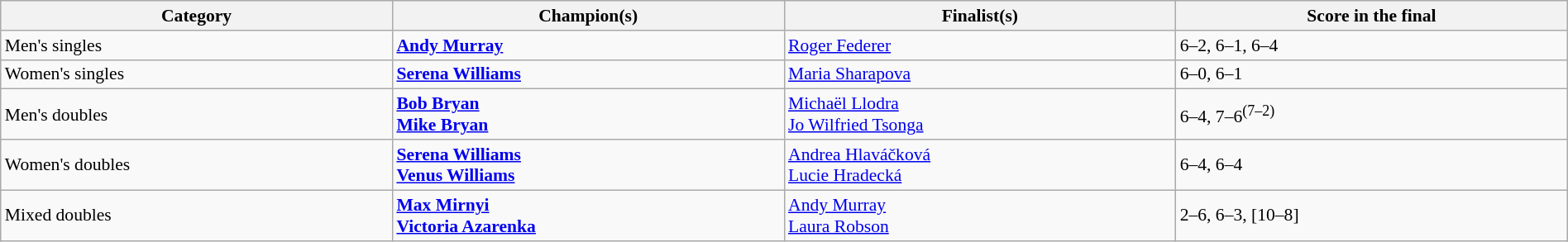<table class="wikitable" style="font-size:90%;" width=100%>
<tr>
<th width=25%>Category</th>
<th width=25%>Champion(s)</th>
<th width=25%>Finalist(s)</th>
<th width=25%>Score in the final</th>
</tr>
<tr>
<td>Men's singles</td>
<td> <strong><a href='#'>Andy Murray</a></strong></td>
<td> <a href='#'>Roger Federer</a></td>
<td>6–2, 6–1, 6–4</td>
</tr>
<tr>
<td>Women's singles</td>
<td> <strong><a href='#'>Serena Williams</a></strong></td>
<td> <a href='#'>Maria Sharapova</a></td>
<td>6–0, 6–1</td>
</tr>
<tr>
<td>Men's doubles</td>
<td> <strong><a href='#'>Bob Bryan</a> <br>  <a href='#'>Mike Bryan</a></strong></td>
<td> <a href='#'>Michaël Llodra</a> <br>  <a href='#'>Jo Wilfried Tsonga</a></td>
<td>6–4, 7–6<sup>(7–2)</sup></td>
</tr>
<tr>
<td>Women's doubles</td>
<td> <strong><a href='#'>Serena Williams</a> <br>  <a href='#'>Venus Williams</a></strong></td>
<td> <a href='#'>Andrea Hlaváčková</a> <br>  <a href='#'>Lucie Hradecká</a></td>
<td>6–4, 6–4</td>
</tr>
<tr>
<td>Mixed doubles</td>
<td> <strong><a href='#'>Max Mirnyi</a> <br>  <a href='#'>Victoria Azarenka</a></strong></td>
<td> <a href='#'>Andy Murray</a> <br>  <a href='#'>Laura Robson</a></td>
<td>2–6, 6–3, [10–8]</td>
</tr>
</table>
